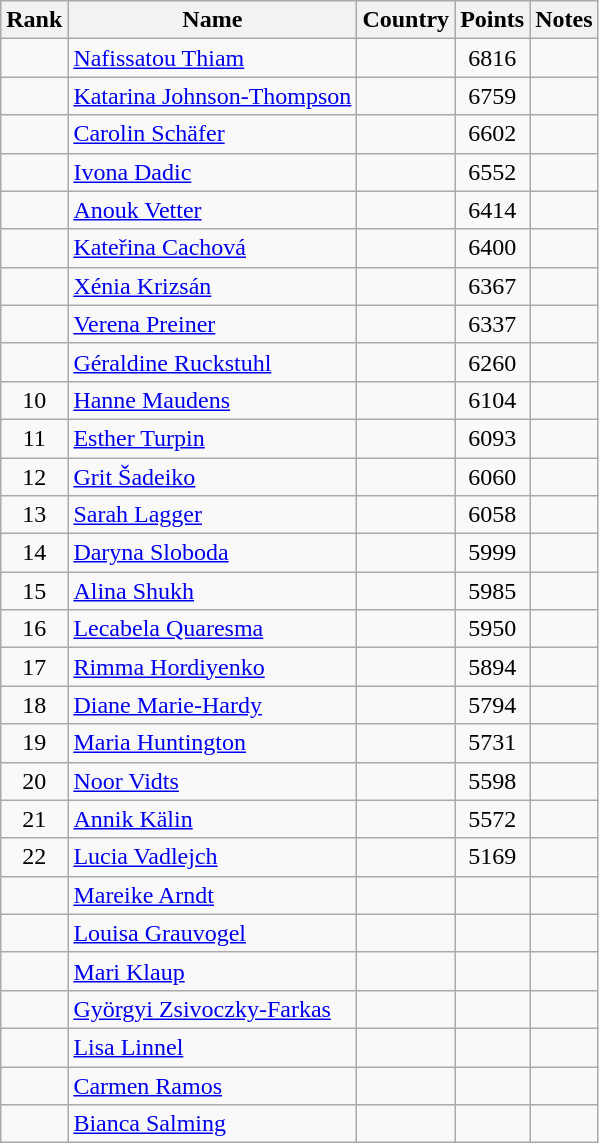<table class="wikitable sortable" style="text-align:center">
<tr>
<th>Rank</th>
<th>Name</th>
<th>Country</th>
<th>Points</th>
<th>Notes</th>
</tr>
<tr>
<td></td>
<td align=left><a href='#'>Nafissatou Thiam</a></td>
<td align=left></td>
<td>6816</td>
<td><strong></strong></td>
</tr>
<tr>
<td></td>
<td align=left><a href='#'>Katarina Johnson-Thompson</a></td>
<td align=left></td>
<td>6759</td>
<td></td>
</tr>
<tr>
<td></td>
<td align=left><a href='#'>Carolin Schäfer</a></td>
<td align=left></td>
<td>6602</td>
<td></td>
</tr>
<tr>
<td></td>
<td align=left><a href='#'>Ivona Dadic</a></td>
<td align=left></td>
<td>6552</td>
<td><strong></strong></td>
</tr>
<tr>
<td></td>
<td align=left><a href='#'>Anouk Vetter</a></td>
<td align=left></td>
<td>6414</td>
<td></td>
</tr>
<tr>
<td></td>
<td align=left><a href='#'>Kateřina Cachová</a></td>
<td align=left></td>
<td>6400</td>
<td></td>
</tr>
<tr>
<td></td>
<td align=left><a href='#'>Xénia Krizsán</a></td>
<td align=left></td>
<td>6367</td>
<td></td>
</tr>
<tr>
<td></td>
<td align=left><a href='#'>Verena Preiner</a></td>
<td align=left></td>
<td>6337</td>
<td></td>
</tr>
<tr>
<td></td>
<td align=left><a href='#'>Géraldine Ruckstuhl</a></td>
<td align=left></td>
<td>6260</td>
<td></td>
</tr>
<tr>
<td>10</td>
<td align=left><a href='#'>Hanne Maudens</a></td>
<td align=left></td>
<td>6104</td>
<td></td>
</tr>
<tr>
<td>11</td>
<td align=left><a href='#'>Esther Turpin</a></td>
<td align=left></td>
<td>6093</td>
<td></td>
</tr>
<tr>
<td>12</td>
<td align=left><a href='#'>Grit Šadeiko</a></td>
<td align=left></td>
<td>6060</td>
<td></td>
</tr>
<tr>
<td>13</td>
<td align=left><a href='#'>Sarah Lagger</a></td>
<td align=left></td>
<td>6058</td>
<td></td>
</tr>
<tr>
<td>14</td>
<td align=left><a href='#'>Daryna Sloboda</a></td>
<td align=left></td>
<td>5999</td>
<td></td>
</tr>
<tr>
<td>15</td>
<td align=left><a href='#'>Alina Shukh</a></td>
<td align=left></td>
<td>5985</td>
<td></td>
</tr>
<tr>
<td>16</td>
<td align=left><a href='#'>Lecabela Quaresma</a></td>
<td align=left></td>
<td>5950</td>
<td></td>
</tr>
<tr>
<td>17</td>
<td align=left><a href='#'>Rimma Hordiyenko</a></td>
<td align=left></td>
<td>5894</td>
<td></td>
</tr>
<tr>
<td>18</td>
<td align=left><a href='#'>Diane Marie-Hardy</a></td>
<td align=left></td>
<td>5794</td>
<td></td>
</tr>
<tr>
<td>19</td>
<td align=left><a href='#'>Maria Huntington</a></td>
<td align=left></td>
<td>5731</td>
<td></td>
</tr>
<tr>
<td>20</td>
<td align=left><a href='#'>Noor Vidts</a></td>
<td align=left></td>
<td>5598</td>
<td></td>
</tr>
<tr>
<td>21</td>
<td align=left><a href='#'>Annik Kälin</a></td>
<td align=left></td>
<td>5572</td>
<td></td>
</tr>
<tr>
<td>22</td>
<td align=left><a href='#'>Lucia Vadlejch</a></td>
<td align=left></td>
<td>5169</td>
<td></td>
</tr>
<tr>
<td></td>
<td align=left><a href='#'>Mareike Arndt</a></td>
<td align=left></td>
<td></td>
<td></td>
</tr>
<tr>
<td></td>
<td align=left><a href='#'>Louisa Grauvogel</a></td>
<td align=left></td>
<td></td>
<td></td>
</tr>
<tr>
<td></td>
<td align=left><a href='#'>Mari Klaup</a></td>
<td align=left></td>
<td></td>
<td></td>
</tr>
<tr>
<td></td>
<td align=left><a href='#'>Györgyi Zsivoczky-Farkas</a></td>
<td align=left></td>
<td></td>
<td></td>
</tr>
<tr>
<td></td>
<td align=left><a href='#'>Lisa Linnel</a></td>
<td align=left></td>
<td></td>
<td></td>
</tr>
<tr>
<td></td>
<td align=left><a href='#'>Carmen Ramos</a></td>
<td align=left></td>
<td></td>
<td></td>
</tr>
<tr>
<td></td>
<td align=left><a href='#'>Bianca Salming</a></td>
<td align=left></td>
<td></td>
<td></td>
</tr>
</table>
